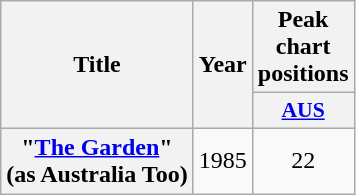<table class="wikitable plainrowheaders" style="text-align:center;">
<tr>
<th scope="col" rowspan="2">Title</th>
<th scope="col" rowspan="2">Year</th>
<th scope="col" colspan="1">Peak chart positions</th>
</tr>
<tr>
<th scope="col" style="width:3em;font-size:90%;"><a href='#'>AUS</a><br></th>
</tr>
<tr>
<th scope="row">"<a href='#'>The Garden</a>"<br><span>(as Australia Too)</span></th>
<td>1985</td>
<td>22</td>
</tr>
</table>
